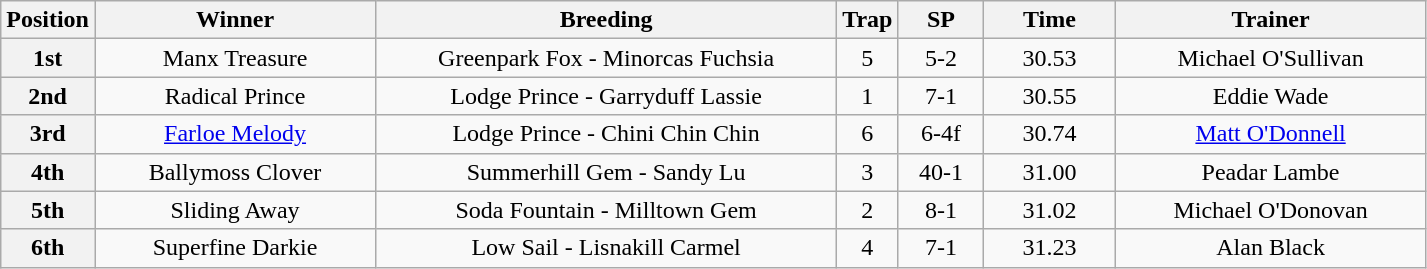<table class="wikitable" style="text-align: center">
<tr>
<th width=30>Position</th>
<th width=180>Winner</th>
<th width=300>Breeding</th>
<th width=30>Trap</th>
<th width=50>SP</th>
<th width=80>Time</th>
<th width=200>Trainer</th>
</tr>
<tr>
<th>1st</th>
<td>Manx Treasure</td>
<td>Greenpark Fox - Minorcas Fuchsia</td>
<td>5</td>
<td>5-2</td>
<td>30.53</td>
<td>Michael O'Sullivan</td>
</tr>
<tr>
<th>2nd</th>
<td>Radical Prince</td>
<td>Lodge Prince - Garryduff Lassie</td>
<td>1</td>
<td>7-1</td>
<td>30.55</td>
<td>Eddie Wade</td>
</tr>
<tr>
<th>3rd</th>
<td><a href='#'>Farloe Melody</a></td>
<td>Lodge Prince - Chini Chin Chin</td>
<td>6</td>
<td>6-4f</td>
<td>30.74</td>
<td><a href='#'>Matt O'Donnell</a></td>
</tr>
<tr>
<th>4th</th>
<td>Ballymoss Clover</td>
<td>Summerhill Gem - Sandy Lu</td>
<td>3</td>
<td>40-1</td>
<td>31.00</td>
<td>Peadar Lambe</td>
</tr>
<tr>
<th>5th</th>
<td>Sliding Away</td>
<td>Soda Fountain - Milltown Gem</td>
<td>2</td>
<td>8-1</td>
<td>31.02</td>
<td>Michael O'Donovan</td>
</tr>
<tr>
<th>6th</th>
<td>Superfine Darkie</td>
<td>Low Sail - Lisnakill Carmel</td>
<td>4</td>
<td>7-1</td>
<td>31.23</td>
<td>Alan Black</td>
</tr>
</table>
